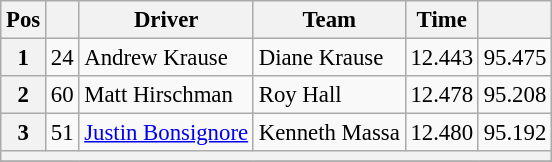<table class="wikitable" style="font-size:95%">
<tr>
<th>Pos</th>
<th></th>
<th>Driver</th>
<th>Team</th>
<th>Time</th>
<th></th>
</tr>
<tr>
<th>1</th>
<td>24</td>
<td>Andrew Krause</td>
<td>Diane Krause</td>
<td>12.443</td>
<td>95.475</td>
</tr>
<tr>
<th>2</th>
<td>60</td>
<td>Matt Hirschman</td>
<td>Roy Hall</td>
<td>12.478</td>
<td>95.208</td>
</tr>
<tr>
<th>3</th>
<td>51</td>
<td><a href='#'>Justin Bonsignore</a></td>
<td>Kenneth Massa</td>
<td>12.480</td>
<td>95.192</td>
</tr>
<tr>
<th colspan="7"></th>
</tr>
<tr>
</tr>
</table>
